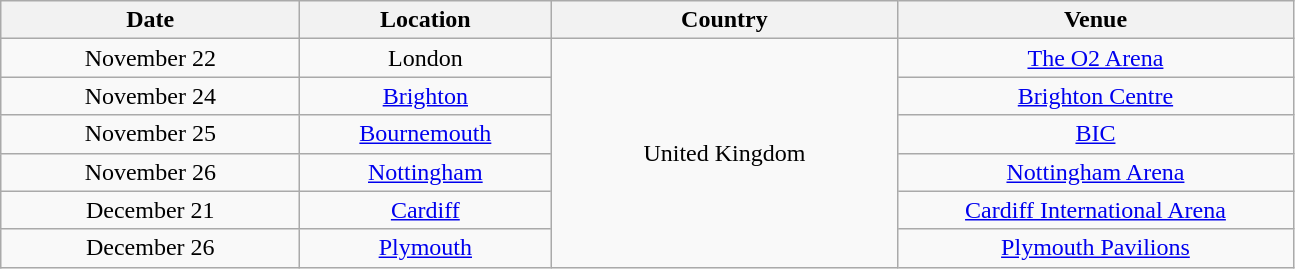<table class="wikitable plainrowheaders" style="text-align:center;">
<tr>
<th scope="col" style="width:12em;">Date</th>
<th scope="col" style="width:10em;">Location</th>
<th scope="col" style="width:14em;">Country</th>
<th scope="col" style="width:16em;">Venue</th>
</tr>
<tr>
<td>November 22</td>
<td>London</td>
<td rowspan="6">United Kingdom</td>
<td><a href='#'>The O2 Arena</a></td>
</tr>
<tr>
<td>November 24</td>
<td><a href='#'>Brighton</a></td>
<td><a href='#'>Brighton Centre</a></td>
</tr>
<tr>
<td>November 25</td>
<td><a href='#'>Bournemouth</a></td>
<td><a href='#'>BIC</a></td>
</tr>
<tr>
<td>November 26</td>
<td><a href='#'>Nottingham</a></td>
<td><a href='#'>Nottingham Arena</a></td>
</tr>
<tr>
<td>December 21</td>
<td><a href='#'>Cardiff</a></td>
<td><a href='#'>Cardiff International Arena</a></td>
</tr>
<tr>
<td>December 26</td>
<td><a href='#'>Plymouth</a></td>
<td><a href='#'>Plymouth Pavilions</a></td>
</tr>
</table>
